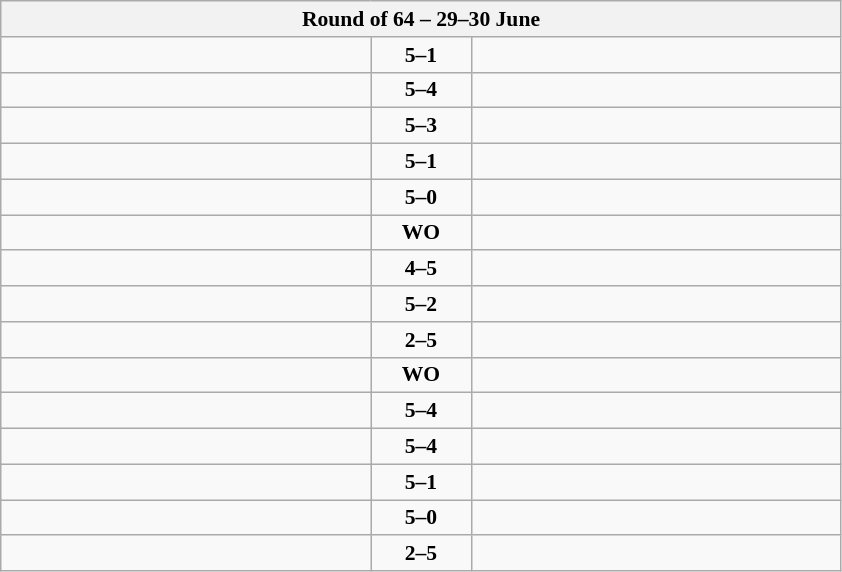<table class="wikitable" style="text-align: center; font-size:90% ">
<tr>
<th colspan=3>Round of 64 – 29–30 June</th>
</tr>
<tr>
<td align=left width="240"><strong></strong></td>
<td align=center width="60"><strong>5–1</strong></td>
<td align=left width="240"></td>
</tr>
<tr>
<td align=left><strong></strong></td>
<td align=center><strong>5–4</strong></td>
<td align=left></td>
</tr>
<tr>
<td align=left><strong></strong></td>
<td align=center><strong>5–3</strong></td>
<td align=left></td>
</tr>
<tr>
<td align=left><strong></strong></td>
<td align=center><strong>5–1</strong></td>
<td align=left></td>
</tr>
<tr>
<td align=left><strong></strong></td>
<td align=center><strong>5–0</strong></td>
<td align=left></td>
</tr>
<tr>
<td align=left></td>
<td align=center><strong>WO</strong></td>
<td align=left><strong></strong></td>
</tr>
<tr>
<td align=left></td>
<td align=center><strong>4–5</strong></td>
<td align=left><strong></strong></td>
</tr>
<tr>
<td align=left><strong></strong></td>
<td align=center><strong>5–2</strong></td>
<td align=left></td>
</tr>
<tr>
<td align=left></td>
<td align=center><strong>2–5</strong></td>
<td align=left><strong></strong></td>
</tr>
<tr>
<td align=left><strong></strong></td>
<td align=center><strong>WO</strong></td>
<td align=left></td>
</tr>
<tr>
<td align=left><strong></strong></td>
<td align=center><strong>5–4</strong></td>
<td align=left></td>
</tr>
<tr>
<td align=left><strong></strong></td>
<td align=center><strong>5–4</strong></td>
<td align=left></td>
</tr>
<tr>
<td align=left><strong></strong></td>
<td align=center><strong>5–1</strong></td>
<td align=left></td>
</tr>
<tr>
<td align=left><strong></strong></td>
<td align=center><strong>5–0</strong></td>
<td align=left></td>
</tr>
<tr>
<td align=left></td>
<td align=center><strong>2–5</strong></td>
<td align=left><strong></strong></td>
</tr>
</table>
